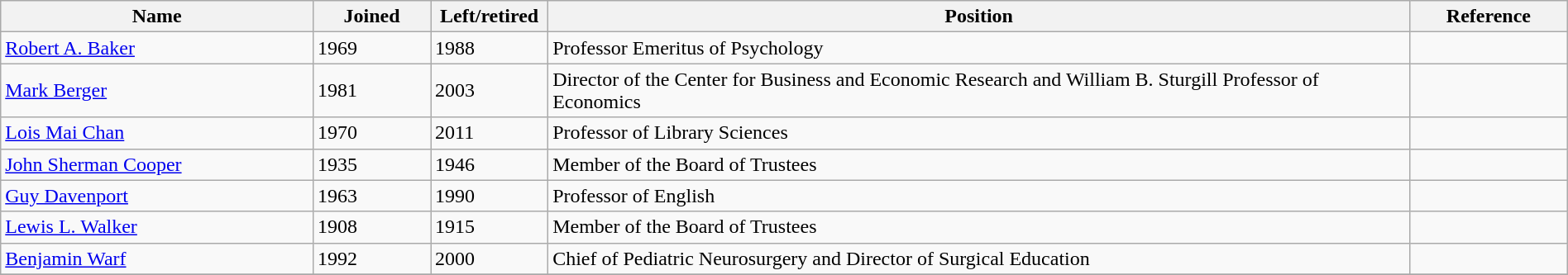<table width="100%" class="wikitable sortable">
<tr>
<th style="width:*;">Name</th>
<th style="width:7.5%;">Joined</th>
<th style="width:7.5%">Left/retired</th>
<th style="width:55%;" class="unsortable">Position</th>
<th style="width:*;" class="unsortable">Reference</th>
</tr>
<tr>
<td><a href='#'>Robert A. Baker</a></td>
<td>1969</td>
<td>1988</td>
<td>Professor Emeritus of Psychology</td>
<td></td>
</tr>
<tr>
<td><a href='#'>Mark Berger</a></td>
<td>1981</td>
<td>2003</td>
<td>Director of the Center for Business and Economic Research and William B. Sturgill Professor of Economics</td>
<td></td>
</tr>
<tr>
<td><a href='#'>Lois Mai Chan</a></td>
<td>1970</td>
<td>2011</td>
<td>Professor of Library Sciences</td>
<td></td>
</tr>
<tr>
<td><a href='#'>John Sherman Cooper</a></td>
<td>1935</td>
<td>1946</td>
<td>Member of the Board of Trustees</td>
<td></td>
</tr>
<tr>
<td><a href='#'>Guy Davenport</a></td>
<td>1963</td>
<td>1990</td>
<td>Professor of English</td>
<td></td>
</tr>
<tr>
<td><a href='#'>Lewis L. Walker</a></td>
<td>1908</td>
<td>1915</td>
<td>Member of the Board of Trustees</td>
<td></td>
</tr>
<tr>
<td><a href='#'>Benjamin Warf</a></td>
<td>1992</td>
<td>2000</td>
<td>Chief of Pediatric Neurosurgery and Director of Surgical Education</td>
<td></td>
</tr>
<tr>
</tr>
</table>
